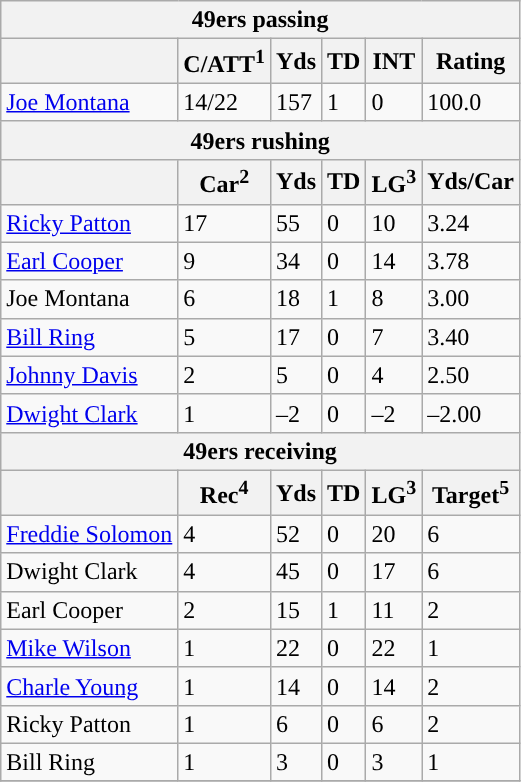<table class="wikitable">
<tr>
<th colspan=6>49ers passing</th>
</tr>
<tr>
<th></th>
<th>C/ATT<sup>1</sup></th>
<th>Yds</th>
<th>TD</th>
<th>INT</th>
<th>Rating</th>
</tr>
<tr>
<td><a href='#'>Joe Montana</a></td>
<td>14/22</td>
<td>157</td>
<td>1</td>
<td>0</td>
<td>100.0</td>
</tr>
<tr>
<th colspan=6>49ers rushing</th>
</tr>
<tr>
<th></th>
<th>Car<sup>2</sup></th>
<th>Yds</th>
<th>TD</th>
<th>LG<sup>3</sup></th>
<th>Yds/Car</th>
</tr>
<tr>
<td><a href='#'>Ricky Patton</a></td>
<td>17</td>
<td>55</td>
<td>0</td>
<td>10</td>
<td>3.24</td>
</tr>
<tr>
<td><a href='#'>Earl Cooper</a></td>
<td>9</td>
<td>34</td>
<td>0</td>
<td>14</td>
<td>3.78</td>
</tr>
<tr>
<td>Joe Montana</td>
<td>6</td>
<td>18</td>
<td>1</td>
<td>8</td>
<td>3.00</td>
</tr>
<tr>
<td><a href='#'>Bill Ring</a></td>
<td>5</td>
<td>17</td>
<td>0</td>
<td>7</td>
<td>3.40</td>
</tr>
<tr>
<td><a href='#'>Johnny Davis</a></td>
<td>2</td>
<td>5</td>
<td>0</td>
<td>4</td>
<td>2.50</td>
</tr>
<tr>
<td><a href='#'>Dwight Clark</a></td>
<td>1</td>
<td>–2</td>
<td>0</td>
<td>–2</td>
<td>–2.00</td>
</tr>
<tr>
<th colspan=6>49ers receiving</th>
</tr>
<tr>
<th></th>
<th>Rec<sup>4</sup></th>
<th>Yds</th>
<th>TD</th>
<th>LG<sup>3</sup></th>
<th>Target<sup>5</sup></th>
</tr>
<tr>
<td><a href='#'>Freddie Solomon</a></td>
<td>4</td>
<td>52</td>
<td>0</td>
<td>20</td>
<td>6</td>
</tr>
<tr>
<td>Dwight Clark</td>
<td>4</td>
<td>45</td>
<td>0</td>
<td>17</td>
<td>6</td>
</tr>
<tr>
<td>Earl Cooper</td>
<td>2</td>
<td>15</td>
<td>1</td>
<td>11</td>
<td>2</td>
</tr>
<tr>
<td><a href='#'>Mike Wilson</a></td>
<td>1</td>
<td>22</td>
<td>0</td>
<td>22</td>
<td>1</td>
</tr>
<tr>
<td><a href='#'>Charle Young</a></td>
<td>1</td>
<td>14</td>
<td>0</td>
<td>14</td>
<td>2</td>
</tr>
<tr>
<td>Ricky Patton</td>
<td>1</td>
<td>6</td>
<td>0</td>
<td>6</td>
<td>2</td>
</tr>
<tr>
<td>Bill Ring</td>
<td>1</td>
<td>3</td>
<td>0</td>
<td>3</td>
<td>1</td>
</tr>
<tr>
</tr>
</table>
